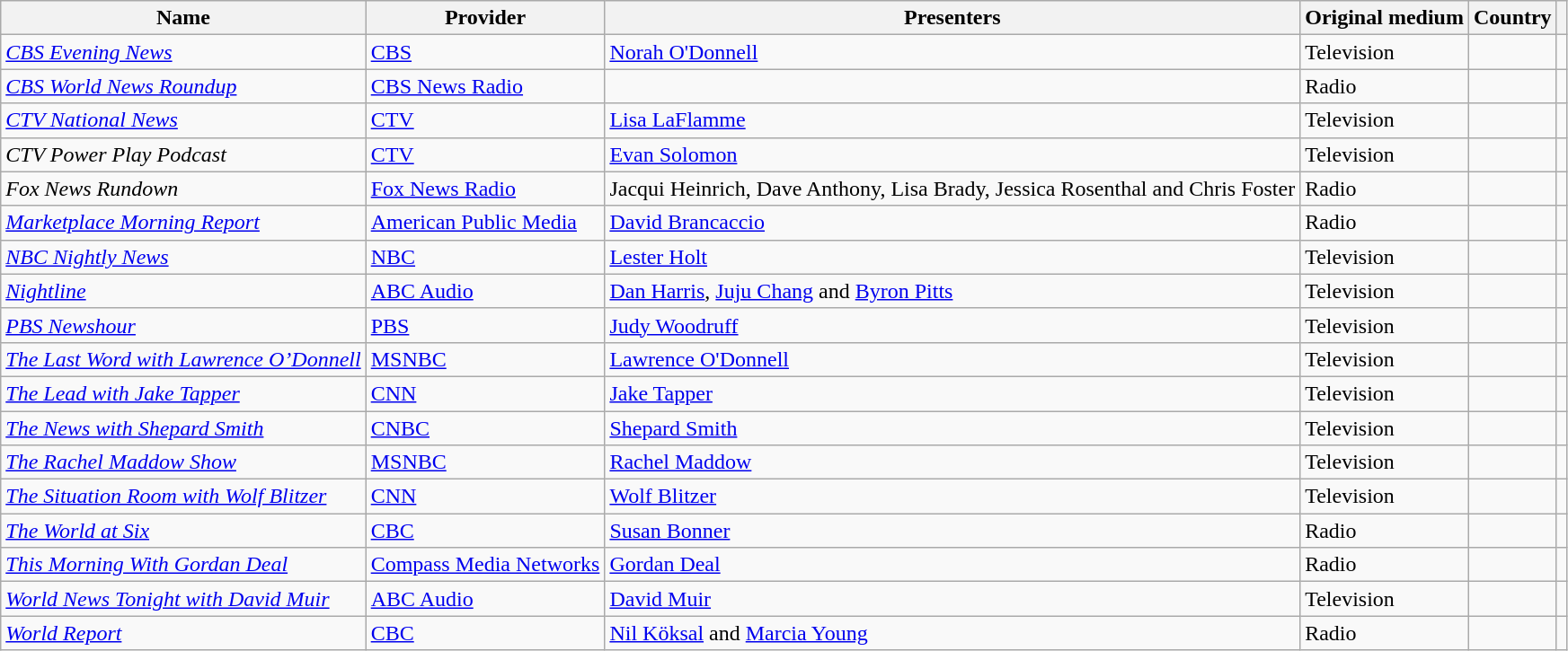<table class="wikitable sortable">
<tr>
<th>Name</th>
<th>Provider</th>
<th>Presenters</th>
<th>Original medium</th>
<th>Country</th>
<th class="unsortable"></th>
</tr>
<tr>
<td><em><a href='#'>CBS Evening News</a></em></td>
<td><a href='#'>CBS</a></td>
<td><a href='#'>Norah O'Donnell</a></td>
<td>Television</td>
<td></td>
<td></td>
</tr>
<tr>
<td><em><a href='#'>CBS World News Roundup</a></em></td>
<td><a href='#'>CBS News Radio</a></td>
<td></td>
<td>Radio</td>
<td></td>
<td></td>
</tr>
<tr>
<td><em><a href='#'>CTV National News</a></em></td>
<td><a href='#'>CTV</a></td>
<td><a href='#'>Lisa LaFlamme</a></td>
<td>Television</td>
<td></td>
<td></td>
</tr>
<tr>
<td><em>CTV Power Play Podcast</em></td>
<td><a href='#'>CTV</a></td>
<td><a href='#'>Evan Solomon</a></td>
<td>Television</td>
<td></td>
<td></td>
</tr>
<tr>
<td><em>Fox News Rundown</em></td>
<td><a href='#'>Fox News Radio</a></td>
<td>Jacqui Heinrich, Dave Anthony, Lisa Brady, Jessica Rosenthal and Chris Foster</td>
<td>Radio</td>
<td></td>
<td></td>
</tr>
<tr>
<td><em><a href='#'>Marketplace Morning Report</a></em></td>
<td><a href='#'>American Public Media</a></td>
<td><a href='#'>David Brancaccio</a></td>
<td>Radio</td>
<td></td>
<td></td>
</tr>
<tr>
<td><em><a href='#'>NBC Nightly News</a></em></td>
<td><a href='#'>NBC</a></td>
<td><a href='#'>Lester Holt</a></td>
<td>Television</td>
<td></td>
<td></td>
</tr>
<tr>
<td><em><a href='#'>Nightline</a></em></td>
<td><a href='#'>ABC Audio</a></td>
<td><a href='#'>Dan Harris</a>, <a href='#'>Juju Chang</a> and <a href='#'>Byron Pitts</a></td>
<td>Television</td>
<td></td>
<td></td>
</tr>
<tr>
<td><em><a href='#'>PBS Newshour</a></em></td>
<td><a href='#'>PBS</a></td>
<td><a href='#'>Judy Woodruff</a></td>
<td>Television</td>
<td></td>
<td></td>
</tr>
<tr>
<td><a href='#'><em>The Last Word with Lawrence O’Donnell</em></a></td>
<td><a href='#'>MSNBC</a></td>
<td><a href='#'>Lawrence O'Donnell</a></td>
<td>Television</td>
<td></td>
<td></td>
</tr>
<tr>
<td><em><a href='#'>The Lead with Jake Tapper</a></em></td>
<td><a href='#'>CNN</a></td>
<td><a href='#'>Jake Tapper</a></td>
<td>Television</td>
<td></td>
<td></td>
</tr>
<tr>
<td><em><a href='#'>The News with Shepard Smith</a></em></td>
<td><a href='#'>CNBC</a></td>
<td><a href='#'>Shepard Smith</a></td>
<td>Television</td>
<td></td>
<td></td>
</tr>
<tr>
<td><em><a href='#'>The Rachel Maddow Show</a></em></td>
<td><a href='#'>MSNBC</a></td>
<td><a href='#'>Rachel Maddow</a></td>
<td>Television</td>
<td></td>
<td></td>
</tr>
<tr>
<td><em><a href='#'>The Situation Room with Wolf Blitzer</a></em></td>
<td><a href='#'>CNN</a></td>
<td><a href='#'>Wolf Blitzer</a></td>
<td>Television</td>
<td></td>
<td></td>
</tr>
<tr>
<td><em><a href='#'>The World at Six</a></em></td>
<td><a href='#'>CBC</a></td>
<td><a href='#'>Susan Bonner</a></td>
<td>Radio</td>
<td></td>
<td></td>
</tr>
<tr>
<td><em><a href='#'>This Morning With Gordan Deal</a></em></td>
<td><a href='#'>Compass Media Networks</a></td>
<td><a href='#'>Gordan Deal</a></td>
<td>Radio</td>
<td></td>
<td></td>
</tr>
<tr>
<td><a href='#'><em>World News Tonight with David Muir</em></a></td>
<td><a href='#'>ABC Audio</a></td>
<td><a href='#'>David Muir</a></td>
<td>Television</td>
<td></td>
<td></td>
</tr>
<tr>
<td><em><a href='#'>World Report</a></em></td>
<td><a href='#'>CBC</a></td>
<td><a href='#'>Nil Köksal</a> and <a href='#'>Marcia Young</a></td>
<td>Radio</td>
<td></td>
<td></td>
</tr>
</table>
